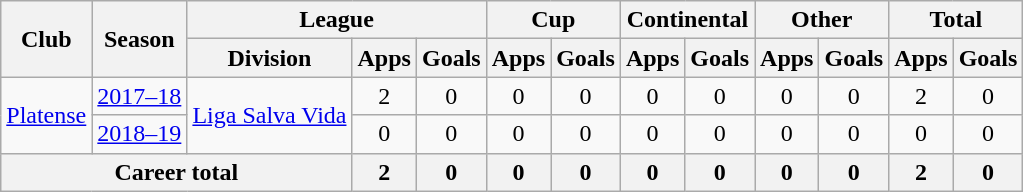<table class="wikitable" style="text-align: center">
<tr>
<th rowspan="2">Club</th>
<th rowspan="2">Season</th>
<th colspan="3">League</th>
<th colspan="2">Cup</th>
<th colspan="2">Continental</th>
<th colspan="2">Other</th>
<th colspan="2">Total</th>
</tr>
<tr>
<th>Division</th>
<th>Apps</th>
<th>Goals</th>
<th>Apps</th>
<th>Goals</th>
<th>Apps</th>
<th>Goals</th>
<th>Apps</th>
<th>Goals</th>
<th>Apps</th>
<th>Goals</th>
</tr>
<tr>
<td rowspan="2"><a href='#'>Platense</a></td>
<td><a href='#'>2017–18</a></td>
<td rowspan="2"><a href='#'>Liga Salva Vida</a></td>
<td>2</td>
<td>0</td>
<td>0</td>
<td>0</td>
<td>0</td>
<td>0</td>
<td>0</td>
<td>0</td>
<td>2</td>
<td>0</td>
</tr>
<tr>
<td><a href='#'>2018–19</a></td>
<td>0</td>
<td>0</td>
<td>0</td>
<td>0</td>
<td>0</td>
<td>0</td>
<td>0</td>
<td>0</td>
<td>0</td>
<td>0</td>
</tr>
<tr>
<th colspan="3"><strong>Career total</strong></th>
<th>2</th>
<th>0</th>
<th>0</th>
<th>0</th>
<th>0</th>
<th>0</th>
<th>0</th>
<th>0</th>
<th>2</th>
<th>0</th>
</tr>
</table>
